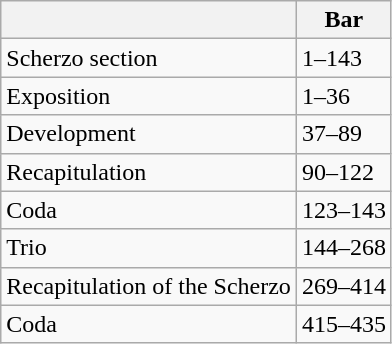<table class="wikitable">
<tr>
<th></th>
<th>Bar</th>
</tr>
<tr>
<td>Scherzo section</td>
<td>1–143</td>
</tr>
<tr>
<td>Exposition</td>
<td>1–36</td>
</tr>
<tr>
<td>Development</td>
<td>37–89</td>
</tr>
<tr>
<td>Recapitulation</td>
<td>90–122</td>
</tr>
<tr>
<td>Coda</td>
<td>123–143</td>
</tr>
<tr>
<td>Trio</td>
<td>144–268</td>
</tr>
<tr>
<td>Recapitulation of the Scherzo</td>
<td>269–414</td>
</tr>
<tr>
<td>Coda</td>
<td>415–435</td>
</tr>
</table>
